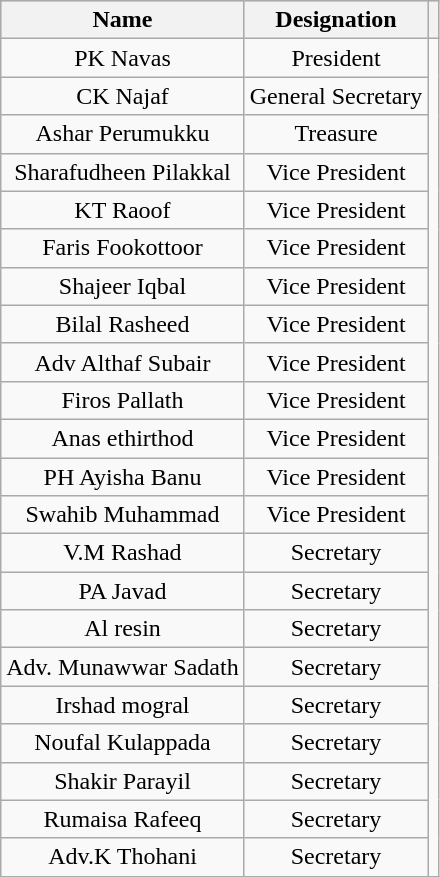<table class=" wikitable">
<tr style="background:#ccc; text-align:center;">
<th>Name</th>
<th>Designation</th>
<th></th>
</tr>
<tr style="vertical-align: middle; text-align: center;">
<td>PK Navas</td>
<td>President</td>
</tr>
<tr style="vertical-align: middle; text-align: center;">
<td>CK Najaf</td>
<td>General Secretary</td>
</tr>
<tr style="vertical-align: middle; text-align: center;">
<td>Ashar Perumukku</td>
<td>Treasure</td>
</tr>
<tr style="vertical-align: middle; text-align: center;">
<td>Sharafudheen Pilakkal</td>
<td>Vice President</td>
</tr>
<tr style="vertical-align: middle; text-align: center;">
<td>KT Raoof</td>
<td>Vice President</td>
</tr>
<tr style="vertical-align: middle; text-align: center;">
<td>Faris Fookottoor</td>
<td>Vice President</td>
</tr>
<tr style="vertical-align: middle; text-align: center;">
<td>Shajeer Iqbal</td>
<td>Vice President</td>
</tr>
<tr style="vertical-align: middle; text-align: center;">
<td>Bilal Rasheed</td>
<td>Vice President</td>
</tr>
<tr style="vertical-align: middle; text-align: center;">
<td>Adv Althaf Subair</td>
<td>Vice President</td>
</tr>
<tr style="vertical-align: middle; text-align: center;">
<td>Firos Pallath</td>
<td>Vice President</td>
</tr>
<tr style="vertical-align: middle; text-align: center;">
<td>Anas ethirthod</td>
<td>Vice President</td>
</tr>
<tr style="vertical-align: middle; text-align: center;">
<td>PH Ayisha Banu</td>
<td>Vice President</td>
</tr>
<tr style="vertical-align: middle; text-align: center;">
<td>Swahib Muhammad</td>
<td>Vice President</td>
</tr>
<tr style="vertical-align: middle; text-align: center;">
<td>V.M Rashad</td>
<td>Secretary</td>
</tr>
<tr style="vertical-align: middle; text-align: center;">
<td>PA Javad</td>
<td>Secretary</td>
</tr>
<tr style="vertical-align: middle; text-align: center;">
<td>Al resin</td>
<td>Secretary</td>
</tr>
<tr style="vertical-align: middle; text-align: center;">
<td>Adv. Munawwar Sadath</td>
<td>Secretary</td>
</tr>
<tr style="vertical-align: middle; text-align: center;">
<td>Irshad mogral</td>
<td>Secretary</td>
</tr>
<tr style="vertical-align: middle; text-align: center;">
<td>Noufal Kulappada</td>
<td>Secretary</td>
</tr>
<tr style="vertical-align: middle; text-align: center;">
<td>Shakir Parayil</td>
<td>Secretary</td>
</tr>
<tr style="vertical-align: middle; text-align: center;">
<td>Rumaisa Rafeeq</td>
<td>Secretary</td>
</tr>
<tr style="vertical-align: middle; text-align: center;">
<td>Adv.K Thohani</td>
<td>Secretary</td>
</tr>
<tr style="vertical-align: middle; text-align: center;">
</tr>
</table>
